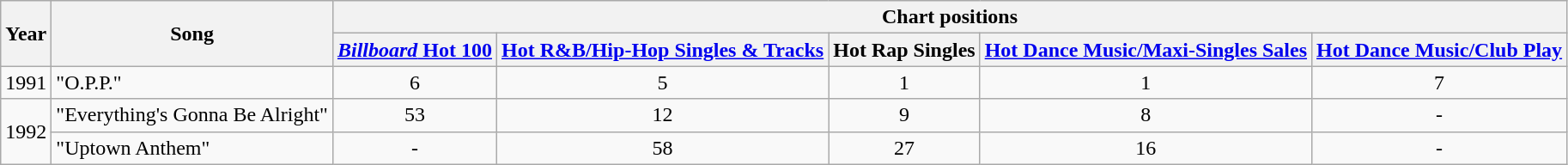<table class="wikitable">
<tr>
<th rowspan="2">Year</th>
<th rowspan="2">Song</th>
<th colspan="5">Chart positions</th>
</tr>
<tr>
<th><a href='#'><em>Billboard</em> Hot 100</a></th>
<th><a href='#'>Hot R&B/Hip-Hop Singles & Tracks</a></th>
<th>Hot Rap Singles</th>
<th><a href='#'>Hot Dance Music/Maxi-Singles Sales</a></th>
<th><a href='#'>Hot Dance Music/Club Play</a></th>
</tr>
<tr>
<td>1991</td>
<td>"O.P.P."</td>
<td align="center">6</td>
<td align="center">5</td>
<td align="center">1</td>
<td align="center">1</td>
<td align="center">7</td>
</tr>
<tr>
<td rowspan="2">1992</td>
<td>"Everything's Gonna Be Alright"</td>
<td align="center">53</td>
<td align="center">12</td>
<td align="center">9</td>
<td align="center">8</td>
<td align="center">-</td>
</tr>
<tr>
<td>"Uptown Anthem"</td>
<td align="center">-</td>
<td align="center">58</td>
<td align="center">27</td>
<td align="center">16</td>
<td align="center">-</td>
</tr>
</table>
